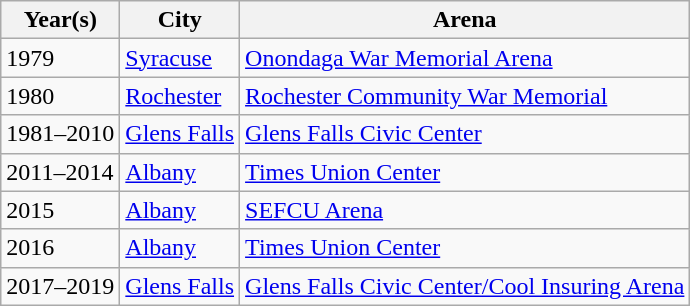<table class="wikitable sortable" font=90%">
<tr>
<th><strong>Year(s)</strong></th>
<th><strong>City</strong></th>
<th><strong>Arena</strong></th>
</tr>
<tr>
<td>1979</td>
<td><a href='#'>Syracuse</a></td>
<td><a href='#'>Onondaga War Memorial Arena</a></td>
</tr>
<tr>
<td>1980</td>
<td><a href='#'>Rochester</a></td>
<td><a href='#'>Rochester Community War Memorial</a></td>
</tr>
<tr>
<td>1981–2010</td>
<td><a href='#'>Glens Falls</a></td>
<td><a href='#'>Glens Falls Civic Center</a></td>
</tr>
<tr>
<td>2011–2014</td>
<td><a href='#'>Albany</a></td>
<td><a href='#'>Times Union Center</a></td>
</tr>
<tr>
<td>2015</td>
<td><a href='#'>Albany</a></td>
<td><a href='#'>SEFCU Arena</a></td>
</tr>
<tr>
<td>2016</td>
<td><a href='#'>Albany</a></td>
<td><a href='#'>Times Union Center</a></td>
</tr>
<tr>
<td>2017–2019</td>
<td><a href='#'>Glens Falls</a></td>
<td><a href='#'>Glens Falls Civic Center/Cool Insuring Arena</a></td>
</tr>
</table>
